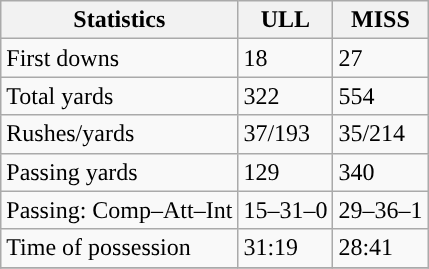<table class="wikitable" style="float: left;">
<tr>
<th>Statistics</th>
<th>ULL</th>
<th>MISS</th>
</tr>
<tr>
<td>First downs</td>
<td>18</td>
<td>27</td>
</tr>
<tr>
<td>Total yards</td>
<td>322</td>
<td>554</td>
</tr>
<tr>
<td>Rushes/yards</td>
<td>37/193</td>
<td>35/214</td>
</tr>
<tr>
<td>Passing yards</td>
<td>129</td>
<td>340</td>
</tr>
<tr>
<td>Passing: Comp–Att–Int</td>
<td>15–31–0</td>
<td>29–36–1</td>
</tr>
<tr>
<td>Time of possession</td>
<td>31:19</td>
<td>28:41</td>
</tr>
<tr>
</tr>
</table>
